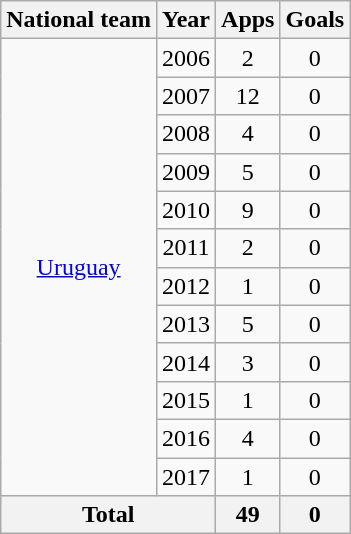<table class="wikitable" style="text-align:center">
<tr>
<th>National team</th>
<th>Year</th>
<th>Apps</th>
<th>Goals</th>
</tr>
<tr>
<td rowspan="12"><a href='#'>Uruguay</a></td>
<td>2006</td>
<td>2</td>
<td>0</td>
</tr>
<tr>
<td>2007</td>
<td>12</td>
<td>0</td>
</tr>
<tr>
<td>2008</td>
<td>4</td>
<td>0</td>
</tr>
<tr>
<td>2009</td>
<td>5</td>
<td>0</td>
</tr>
<tr>
<td>2010</td>
<td>9</td>
<td>0</td>
</tr>
<tr>
<td>2011</td>
<td>2</td>
<td>0</td>
</tr>
<tr>
<td>2012</td>
<td>1</td>
<td>0</td>
</tr>
<tr>
<td>2013</td>
<td>5</td>
<td>0</td>
</tr>
<tr>
<td>2014</td>
<td>3</td>
<td>0</td>
</tr>
<tr>
<td>2015</td>
<td>1</td>
<td>0</td>
</tr>
<tr>
<td>2016</td>
<td>4</td>
<td>0</td>
</tr>
<tr>
<td>2017</td>
<td>1</td>
<td>0</td>
</tr>
<tr>
<th colspan="2">Total</th>
<th>49</th>
<th>0</th>
</tr>
</table>
